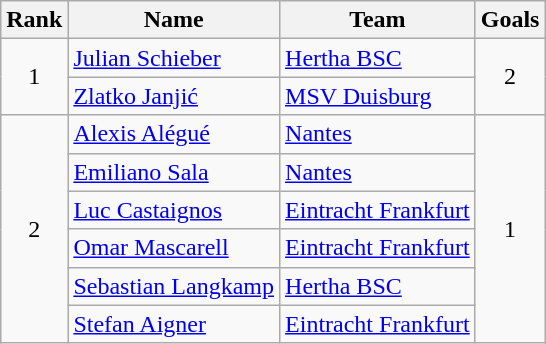<table class="wikitable" style="text-align: center;">
<tr>
<th>Rank</th>
<th>Name</th>
<th>Team</th>
<th>Goals</th>
</tr>
<tr>
<td rowspan=2>1</td>
<td align="left"> <a href='#'>Julian Schieber</a></td>
<td align="left"> <a href='#'>Hertha BSC</a></td>
<td rowspan=2>2</td>
</tr>
<tr>
<td align="left"> <a href='#'>Zlatko Janjić</a></td>
<td align="left"> <a href='#'>MSV Duisburg</a></td>
</tr>
<tr>
<td rowspan=6>2</td>
<td align="left"> <a href='#'>Alexis Alégué</a></td>
<td align="left"> <a href='#'>Nantes</a></td>
<td rowspan=6>1</td>
</tr>
<tr>
<td align="left"> <a href='#'>Emiliano Sala</a></td>
<td align="left"> <a href='#'>Nantes</a></td>
</tr>
<tr>
<td align="left"> <a href='#'>Luc Castaignos</a></td>
<td align="left"> <a href='#'>Eintracht Frankfurt</a></td>
</tr>
<tr>
<td align="left"> <a href='#'>Omar Mascarell</a></td>
<td align="left"> <a href='#'>Eintracht Frankfurt</a></td>
</tr>
<tr>
<td align="left"> <a href='#'>Sebastian Langkamp</a></td>
<td align="left"> <a href='#'>Hertha BSC</a></td>
</tr>
<tr>
<td align="left"> <a href='#'>Stefan Aigner</a></td>
<td align="left"> <a href='#'>Eintracht Frankfurt</a></td>
</tr>
</table>
